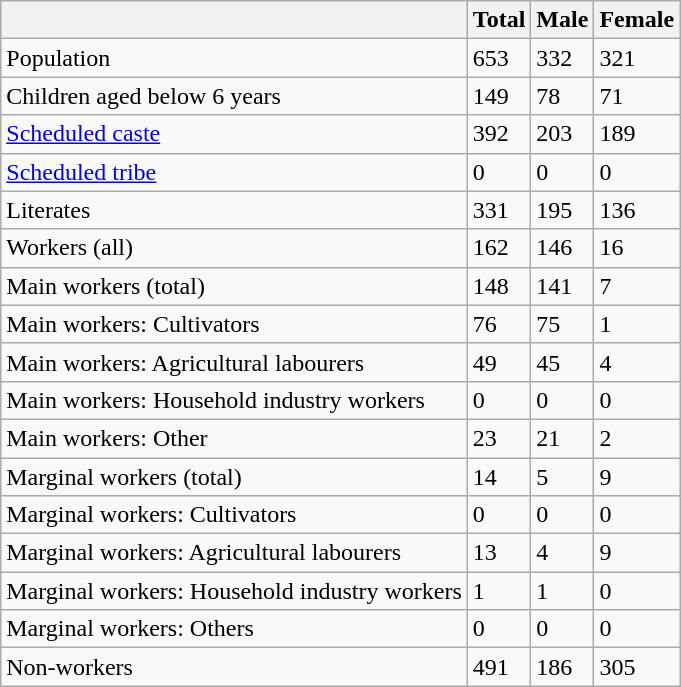<table class="wikitable sortable">
<tr>
<th></th>
<th>Total</th>
<th>Male</th>
<th>Female</th>
</tr>
<tr>
<td>Population</td>
<td>653</td>
<td>332</td>
<td>321</td>
</tr>
<tr>
<td>Children aged below 6 years</td>
<td>149</td>
<td>78</td>
<td>71</td>
</tr>
<tr>
<td><a href='#'>Scheduled caste</a></td>
<td>392</td>
<td>203</td>
<td>189</td>
</tr>
<tr>
<td><a href='#'>Scheduled tribe</a></td>
<td>0</td>
<td>0</td>
<td>0</td>
</tr>
<tr>
<td>Literates</td>
<td>331</td>
<td>195</td>
<td>136</td>
</tr>
<tr>
<td>Workers (all)</td>
<td>162</td>
<td>146</td>
<td>16</td>
</tr>
<tr>
<td>Main workers (total)</td>
<td>148</td>
<td>141</td>
<td>7</td>
</tr>
<tr>
<td>Main workers: Cultivators</td>
<td>76</td>
<td>75</td>
<td>1</td>
</tr>
<tr>
<td>Main workers: Agricultural labourers</td>
<td>49</td>
<td>45</td>
<td>4</td>
</tr>
<tr>
<td>Main workers: Household industry workers</td>
<td>0</td>
<td>0</td>
<td>0</td>
</tr>
<tr>
<td>Main workers: Other</td>
<td>23</td>
<td>21</td>
<td>2</td>
</tr>
<tr>
<td>Marginal workers (total)</td>
<td>14</td>
<td>5</td>
<td>9</td>
</tr>
<tr>
<td>Marginal workers: Cultivators</td>
<td>0</td>
<td>0</td>
<td>0</td>
</tr>
<tr>
<td>Marginal workers: Agricultural labourers</td>
<td>13</td>
<td>4</td>
<td>9</td>
</tr>
<tr>
<td>Marginal workers: Household industry workers</td>
<td>1</td>
<td>1</td>
<td>0</td>
</tr>
<tr>
<td>Marginal workers: Others</td>
<td>0</td>
<td>0</td>
<td>0</td>
</tr>
<tr>
<td>Non-workers</td>
<td>491</td>
<td>186</td>
<td>305</td>
</tr>
</table>
